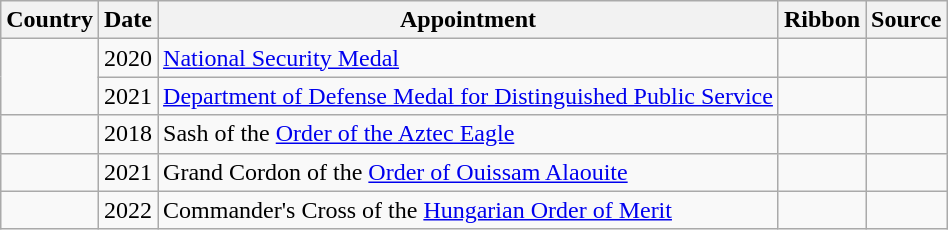<table class="wikitable sortable">
<tr>
<th>Country</th>
<th>Date</th>
<th>Appointment</th>
<th>Ribbon</th>
<th>Source</th>
</tr>
<tr>
<td rowspan="2"></td>
<td>2020</td>
<td><a href='#'>National Security Medal</a></td>
<td></td>
<td></td>
</tr>
<tr>
<td>2021</td>
<td><a href='#'>Department of Defense Medal for Distinguished Public Service</a></td>
<td></td>
<td></td>
</tr>
<tr>
<td></td>
<td>2018</td>
<td>Sash of the <a href='#'>Order of the Aztec Eagle</a></td>
<td></td>
<td></td>
</tr>
<tr>
<td></td>
<td>2021</td>
<td>Grand Cordon of the <a href='#'>Order of Ouissam Alaouite</a></td>
<td></td>
<td></td>
</tr>
<tr>
<td></td>
<td>2022</td>
<td>Commander's Cross of the <a href='#'>Hungarian Order of Merit</a></td>
<td></td>
<td></td>
</tr>
</table>
